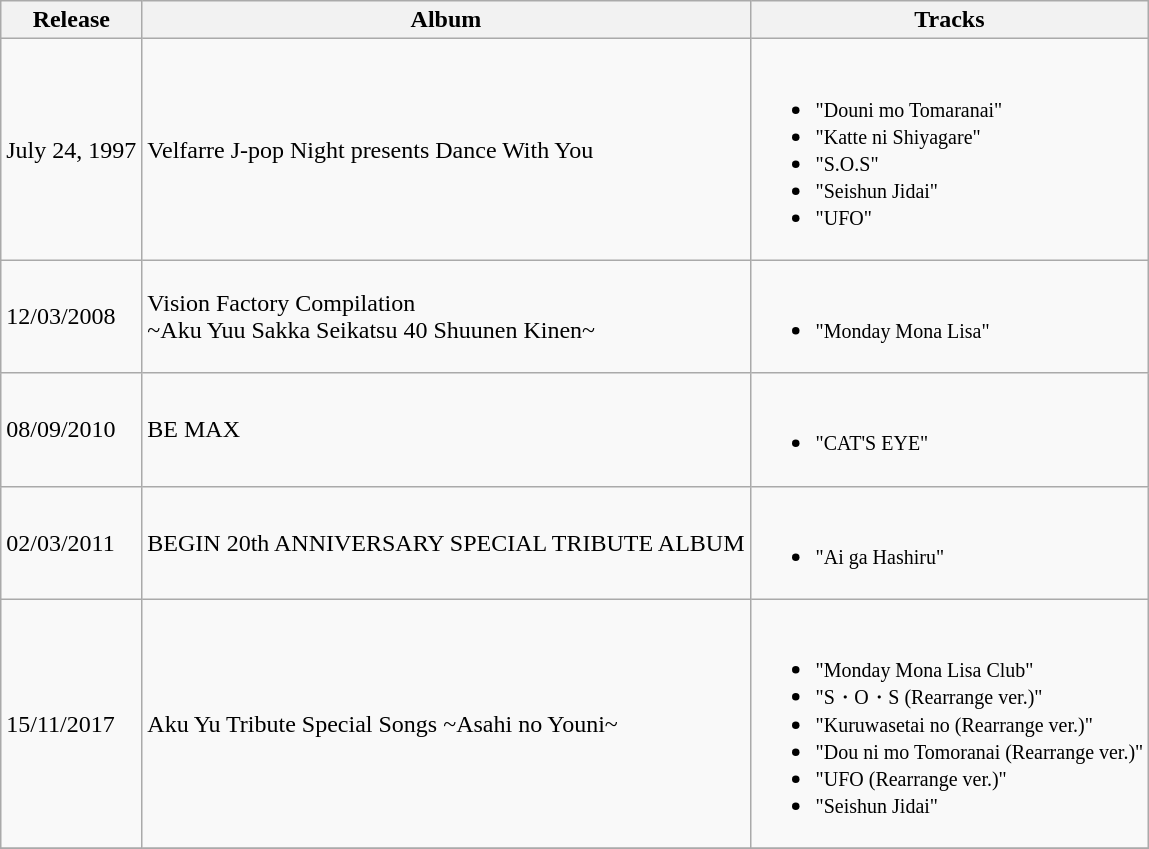<table class="wikitable">
<tr>
<th>Release</th>
<th>Album</th>
<th>Tracks</th>
</tr>
<tr>
<td>July 24, 1997</td>
<td>Velfarre J-pop Night presents Dance With You</td>
<td><br><ul><li><small>"Douni mo Tomaranai"</small></li><li><small>"Katte ni Shiyagare"</small></li><li><small>"S.O.S"</small></li><li><small>"Seishun Jidai"</small></li><li><small>"UFO"</small></li></ul></td>
</tr>
<tr>
<td>12/03/2008</td>
<td>Vision Factory Compilation<br>~Aku Yuu Sakka Seikatsu 40 Shuunen Kinen~</td>
<td><br><ul><li><small>"Monday Mona Lisa"</small></li></ul></td>
</tr>
<tr>
<td>08/09/2010</td>
<td>BE MAX</td>
<td><br><ul><li><small>"CAT'S EYE"</small></li></ul></td>
</tr>
<tr>
<td>02/03/2011</td>
<td>BEGIN 20th ANNIVERSARY SPECIAL TRIBUTE ALBUM</td>
<td><br><ul><li><small>"Ai ga Hashiru"</small></li></ul></td>
</tr>
<tr>
<td>15/11/2017</td>
<td>Aku Yu Tribute Special Songs ~Asahi no Youni~</td>
<td><br><ul><li><small>"Monday Mona Lisa Club"</small></li><li><small>"S・O・S (Rearrange ver.)"</small></li><li><small>"Kuruwasetai no (Rearrange ver.)"</small></li><li><small>"Dou ni mo Tomoranai (Rearrange ver.)"</small></li><li><small>"UFO (Rearrange ver.)"</small></li><li><small>"Seishun Jidai"</small></li></ul></td>
</tr>
<tr>
</tr>
</table>
